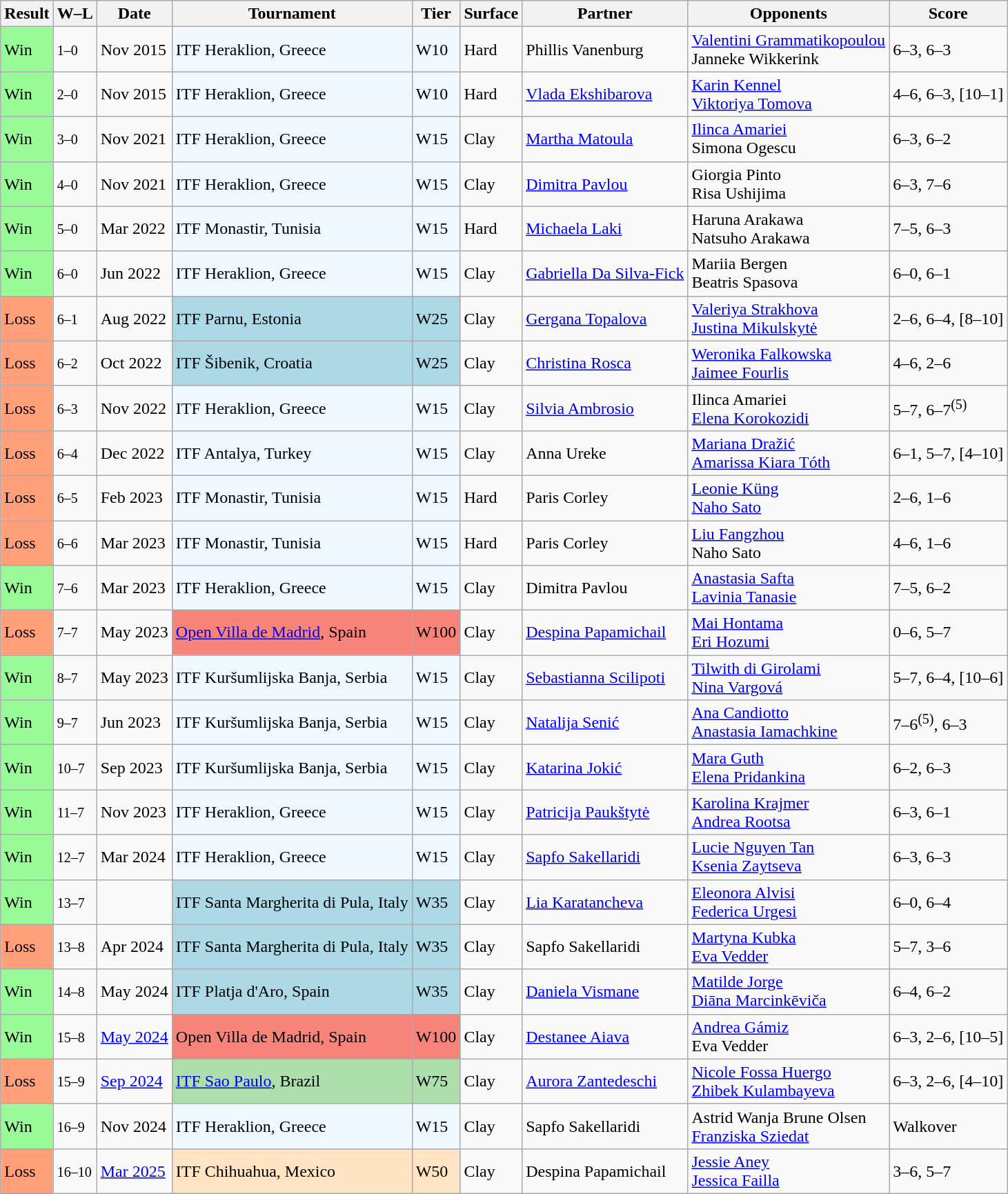<table class="wikitable sortable">
<tr>
<th>Result</th>
<th class="unsortable">W–L</th>
<th>Date</th>
<th>Tournament</th>
<th>Tier</th>
<th>Surface</th>
<th>Partner</th>
<th>Opponents</th>
<th class="unsortable">Score</th>
</tr>
<tr>
<td style="background:#98fb98;">Win</td>
<td><small>1–0</small></td>
<td>Nov 2015</td>
<td style="background:#f0f8ff;">ITF Heraklion, Greece</td>
<td style="background:#f0f8ff;">W10</td>
<td>Hard</td>
<td> Phillis Vanenburg</td>
<td> <a href='#'>Valentini Grammatikopoulou</a> <br>  Janneke Wikkerink</td>
<td>6–3, 6–3</td>
</tr>
<tr>
<td style="background:#98fb98;">Win</td>
<td><small>2–0</small></td>
<td>Nov 2015</td>
<td style="background:#f0f8ff;">ITF Heraklion, Greece</td>
<td style="background:#f0f8ff;">W10</td>
<td>Hard</td>
<td> <a href='#'>Vlada Ekshibarova</a></td>
<td> <a href='#'>Karin Kennel</a> <br>  <a href='#'>Viktoriya Tomova</a></td>
<td>4–6, 6–3, [10–1]</td>
</tr>
<tr>
<td style="background:#98fb98;">Win</td>
<td><small>3–0</small></td>
<td>Nov 2021</td>
<td style="background:#f0f8ff;">ITF Heraklion, Greece</td>
<td style="background:#f0f8ff;">W15</td>
<td>Clay</td>
<td> <a href='#'>Martha Matoula</a></td>
<td> <a href='#'>Ilinca Amariei</a> <br>  Simona Ogescu</td>
<td>6–3, 6–2</td>
</tr>
<tr>
<td style="background:#98fb98;">Win</td>
<td><small>4–0</small></td>
<td>Nov 2021</td>
<td style="background:#f0f8ff;">ITF Heraklion, Greece</td>
<td style="background:#f0f8ff;">W15</td>
<td>Clay</td>
<td> <a href='#'>Dimitra Pavlou</a></td>
<td> Giorgia Pinto <br>  Risa Ushijima</td>
<td>6–3, 7–6</td>
</tr>
<tr>
<td style="background:#98fb98;">Win</td>
<td><small>5–0</small></td>
<td>Mar 2022</td>
<td style="background:#f0f8ff;">ITF Monastir, Tunisia</td>
<td style="background:#f0f8ff;">W15</td>
<td>Hard</td>
<td> <a href='#'>Michaela Laki</a></td>
<td> Haruna Arakawa <br>  Natsuho Arakawa</td>
<td>7–5, 6–3</td>
</tr>
<tr>
<td style="background:#98fb98;">Win</td>
<td><small>6–0</small></td>
<td>Jun 2022</td>
<td style="background:#f0f8ff;">ITF Heraklion, Greece</td>
<td style="background:#f0f8ff;">W15</td>
<td>Clay</td>
<td> <a href='#'>Gabriella Da Silva-Fick</a></td>
<td> Mariia Bergen <br>  Beatris Spasova</td>
<td>6–0, 6–1</td>
</tr>
<tr>
<td style="background:#ffa07a;">Loss</td>
<td><small>6–1</small></td>
<td>Aug 2022</td>
<td style="background:lightblue;">ITF Parnu, Estonia</td>
<td style="background:lightblue;">W25</td>
<td>Clay</td>
<td> <a href='#'>Gergana Topalova</a></td>
<td> <a href='#'>Valeriya Strakhova</a> <br>  <a href='#'>Justina Mikulskytė</a></td>
<td>2–6, 6–4, [8–10]</td>
</tr>
<tr>
<td style="background:#ffa07a;">Loss</td>
<td><small>6–2</small></td>
<td>Oct 2022</td>
<td style="background:lightblue;">ITF Šibenik, Croatia</td>
<td style="background:lightblue;">W25</td>
<td>Clay</td>
<td> <a href='#'>Christina Rosca</a></td>
<td> <a href='#'>Weronika Falkowska</a> <br>  <a href='#'>Jaimee Fourlis</a></td>
<td>4–6, 2–6</td>
</tr>
<tr>
<td style="background:#ffa07a;">Loss</td>
<td><small>6–3</small></td>
<td>Nov 2022</td>
<td style="background:#f0f8ff;">ITF Heraklion, Greece</td>
<td style="background:#f0f8ff;">W15</td>
<td>Clay</td>
<td> <a href='#'>Silvia Ambrosio</a></td>
<td> Ilinca Amariei <br>  <a href='#'>Elena Korokozidi</a></td>
<td>5–7, 6–7<sup>(5)</sup></td>
</tr>
<tr>
<td style="background:#ffa07a;">Loss</td>
<td><small>6–4</small></td>
<td>Dec 2022</td>
<td style="background:#f0f8ff;">ITF Antalya, Turkey</td>
<td style="background:#f0f8ff;">W15</td>
<td>Clay</td>
<td> Anna Ureke</td>
<td> <a href='#'>Mariana Dražić</a> <br>  <a href='#'>Amarissa Kiara Tóth</a></td>
<td>6–1, 5–7, [4–10]</td>
</tr>
<tr>
<td style="background:#ffa07a;">Loss</td>
<td><small>6–5</small></td>
<td>Feb 2023</td>
<td style="background:#f0f8ff;">ITF Monastir, Tunisia</td>
<td style="background:#f0f8ff;">W15</td>
<td>Hard</td>
<td> Paris Corley</td>
<td> <a href='#'>Leonie Küng</a> <br>  <a href='#'>Naho Sato</a></td>
<td>2–6, 1–6</td>
</tr>
<tr>
<td style="background:#ffa07a;">Loss</td>
<td><small>6–6</small></td>
<td>Mar 2023</td>
<td style="background:#f0f8ff;">ITF Monastir, Tunisia</td>
<td style="background:#f0f8ff;">W15</td>
<td>Hard</td>
<td> Paris Corley</td>
<td> <a href='#'>Liu Fangzhou</a> <br>  Naho Sato</td>
<td>4–6, 1–6</td>
</tr>
<tr>
<td style="background:#98fb98;">Win</td>
<td><small>7–6</small></td>
<td>Mar 2023</td>
<td style="background:#f0f8ff;">ITF Heraklion, Greece</td>
<td style="background:#f0f8ff;">W15</td>
<td>Clay</td>
<td> Dimitra Pavlou</td>
<td> <a href='#'>Anastasia Safta</a> <br>  <a href='#'>Lavinia Tanasie</a></td>
<td>7–5, 6–2</td>
</tr>
<tr>
<td style="background:#ffa07a;">Loss</td>
<td><small>7–7</small></td>
<td>May 2023</td>
<td style="background:#f88379;"><a href='#'>Open Villa de Madrid</a>, Spain</td>
<td style="background:#f88379;">W100</td>
<td>Clay</td>
<td> <a href='#'>Despina Papamichail</a></td>
<td> <a href='#'>Mai Hontama</a> <br>  <a href='#'>Eri Hozumi</a></td>
<td>0–6, 5–7</td>
</tr>
<tr>
<td style="background:#98fb98;">Win</td>
<td><small>8–7</small></td>
<td>May 2023</td>
<td style="background:#f0f8ff;">ITF Kuršumlijska Banja, Serbia</td>
<td style="background:#f0f8ff;">W15</td>
<td>Clay</td>
<td> <a href='#'>Sebastianna Scilipoti</a></td>
<td> <a href='#'>Tilwith di Girolami</a> <br>  <a href='#'>Nina Vargová</a></td>
<td>5–7, 6–4, [10–6]</td>
</tr>
<tr>
<td style="background:#98fb98;">Win</td>
<td><small>9–7</small></td>
<td>Jun 2023</td>
<td style="background:#f0f8ff;">ITF Kuršumlijska Banja, Serbia</td>
<td style="background:#f0f8ff;">W15</td>
<td>Clay</td>
<td> <a href='#'>Natalija Senić</a></td>
<td> <a href='#'>Ana Candiotto</a> <br>  <a href='#'>Anastasia Iamachkine</a></td>
<td>7–6<sup>(5)</sup>, 6–3</td>
</tr>
<tr>
<td style="background:#98fb98;">Win</td>
<td><small>10–7</small></td>
<td>Sep 2023</td>
<td style="background:#f0f8ff;">ITF Kuršumlijska Banja, Serbia</td>
<td style="background:#f0f8ff;">W15</td>
<td>Clay</td>
<td> <a href='#'>Katarina Jokić</a></td>
<td> <a href='#'>Mara Guth</a> <br>  <a href='#'>Elena Pridankina</a></td>
<td>6–2, 6–3</td>
</tr>
<tr>
<td style="background:#98fb98;">Win</td>
<td><small>11–7</small></td>
<td>Nov 2023</td>
<td style="background:#f0f8ff;">ITF Heraklion, Greece</td>
<td style="background:#f0f8ff;">W15</td>
<td>Clay</td>
<td> <a href='#'>Patricija Paukštytė</a></td>
<td> <a href='#'>Karolina Krajmer</a> <br>  <a href='#'>Andrea Rootsa</a></td>
<td>6–3, 6–1</td>
</tr>
<tr>
<td style="background:#98fb98;">Win</td>
<td><small>12–7</small></td>
<td>Mar 2024</td>
<td style="background:#f0f8ff;">ITF Heraklion, Greece</td>
<td style="background:#f0f8ff;">W15</td>
<td>Clay</td>
<td> <a href='#'>Sapfo Sakellaridi</a></td>
<td> <a href='#'>Lucie Nguyen Tan</a> <br>  <a href='#'>Ksenia Zaytseva</a></td>
<td>6–3, 6–3</td>
</tr>
<tr>
<td style="background:#98fb98;">Win</td>
<td><small>13–7</small></td>
<td></td>
<td style="background:lightblue;">ITF Santa Margherita di Pula, Italy</td>
<td style="background:lightblue;">W35</td>
<td>Clay</td>
<td> <a href='#'>Lia Karatancheva</a></td>
<td> <a href='#'>Eleonora Alvisi</a> <br>  <a href='#'>Federica Urgesi</a></td>
<td>6–0, 6–4</td>
</tr>
<tr>
<td style="background:#ffa07a;">Loss</td>
<td><small>13–8</small></td>
<td>Apr 2024</td>
<td style="background:lightblue;">ITF Santa Margherita di Pula, Italy</td>
<td style="background:lightblue;">W35</td>
<td>Clay</td>
<td> Sapfo Sakellaridi</td>
<td> <a href='#'>Martyna Kubka</a> <br>  <a href='#'>Eva Vedder</a></td>
<td>5–7, 3–6</td>
</tr>
<tr>
<td style="background:#98fb98;">Win</td>
<td><small>14–8</small></td>
<td>May 2024</td>
<td style="background:lightblue;">ITF Platja d'Aro, Spain</td>
<td style="background:lightblue;">W35</td>
<td>Clay</td>
<td> <a href='#'>Daniela Vismane</a></td>
<td> <a href='#'>Matilde Jorge</a> <br>  <a href='#'>Diāna Marcinkēviča</a></td>
<td>6–4, 6–2</td>
</tr>
<tr>
<td style="background:#98fb98;">Win</td>
<td><small>15–8</small></td>
<td><a href='#'>May 2024</a></td>
<td style="background:#f88379;">Open Villa de Madrid, Spain</td>
<td style="background:#f88379;">W100</td>
<td>Clay</td>
<td> <a href='#'>Destanee Aiava</a></td>
<td> <a href='#'>Andrea Gámiz</a> <br>  Eva Vedder</td>
<td>6–3, 2–6, [10–5]</td>
</tr>
<tr>
<td style="background:#ffa07a;">Loss</td>
<td><small>15–9</small></td>
<td><a href='#'>Sep 2024</a></td>
<td style="background:#addfad"><a href='#'>ITF Sao Paulo</a>, Brazil</td>
<td style="background:#addfad">W75</td>
<td>Clay</td>
<td> <a href='#'>Aurora Zantedeschi</a></td>
<td> <a href='#'>Nicole Fossa Huergo</a> <br>  <a href='#'>Zhibek Kulambayeva</a></td>
<td>6–3, 2–6, [4–10]</td>
</tr>
<tr>
<td style="background:#98fb98;">Win</td>
<td><small>16–9</small></td>
<td>Nov 2024</td>
<td style="background:#f0f8ff;">ITF Heraklion, Greece</td>
<td style="background:#f0f8ff;">W15</td>
<td>Clay</td>
<td> Sapfo Sakellaridi</td>
<td> Astrid Wanja Brune Olsen <br>  <a href='#'>Franziska Sziedat</a></td>
<td>Walkover</td>
</tr>
<tr>
<td style="background:#ffa07a;">Loss</td>
<td><small>16–10</small></td>
<td><a href='#'>Mar 2025</a></td>
<td style="background:#ffe4c4;">ITF Chihuahua, Mexico</td>
<td style="background:#ffe4c4;">W50</td>
<td>Clay</td>
<td> Despina Papamichail</td>
<td> <a href='#'>Jessie Aney</a> <br>  <a href='#'>Jessica Failla</a></td>
<td>3–6, 5–7</td>
</tr>
</table>
